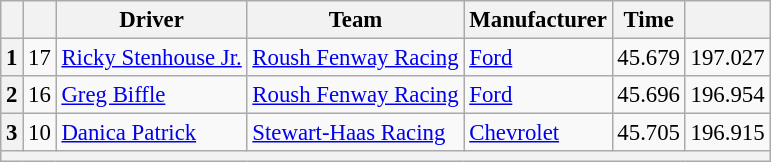<table class="wikitable" style="font-size:95%">
<tr>
<th></th>
<th></th>
<th>Driver</th>
<th>Team</th>
<th>Manufacturer</th>
<th>Time</th>
<th></th>
</tr>
<tr>
<th>1</th>
<td>17</td>
<td><a href='#'>Ricky Stenhouse Jr.</a></td>
<td><a href='#'>Roush Fenway Racing</a></td>
<td><a href='#'>Ford</a></td>
<td>45.679</td>
<td>197.027</td>
</tr>
<tr>
<th>2</th>
<td>16</td>
<td><a href='#'>Greg Biffle</a></td>
<td><a href='#'>Roush Fenway Racing</a></td>
<td><a href='#'>Ford</a></td>
<td>45.696</td>
<td>196.954</td>
</tr>
<tr>
<th>3</th>
<td>10</td>
<td><a href='#'>Danica Patrick</a></td>
<td><a href='#'>Stewart-Haas Racing</a></td>
<td><a href='#'>Chevrolet</a></td>
<td>45.705</td>
<td>196.915</td>
</tr>
<tr>
<th colspan="7"></th>
</tr>
</table>
